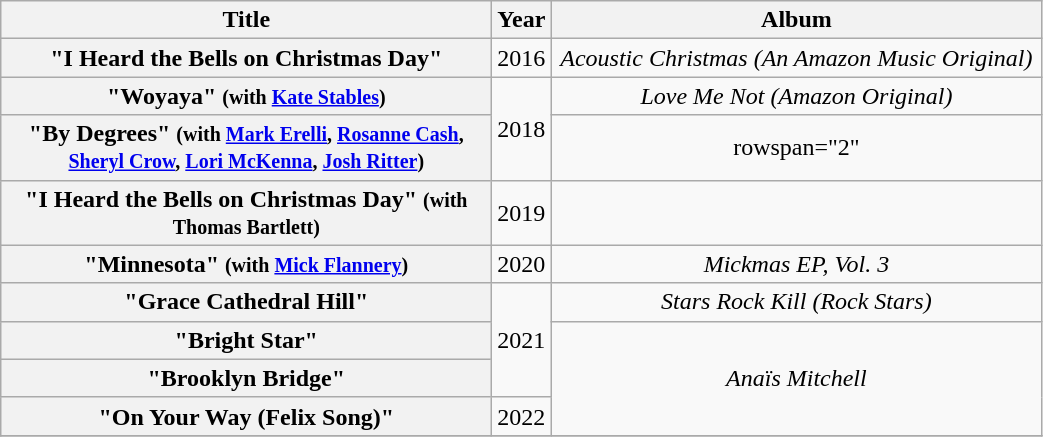<table class="wikitable plainrowheaders" style="text-align:center;">
<tr>
<th scope="col" style="width:20em;">Title</th>
<th scope="col" style="width:2em;">Year</th>
<th scope="col" style="width:20em;">Album</th>
</tr>
<tr>
<th scope="row">"I Heard the Bells on Christmas Day"</th>
<td>2016</td>
<td><em>Acoustic Christmas (An Amazon Music Original)</em></td>
</tr>
<tr>
<th scope="row">"Woyaya" <small>(with <a href='#'>Kate Stables</a>)</small></th>
<td rowspan="2">2018</td>
<td><em>Love Me Not (Amazon Original)</em></td>
</tr>
<tr>
<th scope="row">"By Degrees" <small>(with <a href='#'>Mark Erelli</a>, <a href='#'>Rosanne Cash</a>, <a href='#'>Sheryl Crow</a>, <a href='#'>Lori McKenna</a>, <a href='#'>Josh Ritter</a>)</small></th>
<td>rowspan="2" </td>
</tr>
<tr>
<th scope="row">"I Heard the Bells on Christmas Day" <small>(with Thomas Bartlett)</small></th>
<td>2019</td>
</tr>
<tr>
<th scope="row">"Minnesota" <small>(with <a href='#'>Mick Flannery</a>)</small></th>
<td>2020</td>
<td><em>Mickmas EP, Vol. 3</em></td>
</tr>
<tr>
<th scope="row">"Grace Cathedral Hill"</th>
<td rowspan="3">2021</td>
<td><em>Stars Rock Kill (Rock Stars)</em></td>
</tr>
<tr>
<th scope="row">"Bright Star"</th>
<td rowspan="3"><em>Anaïs Mitchell</em></td>
</tr>
<tr>
<th scope="row">"Brooklyn Bridge"</th>
</tr>
<tr>
<th scope="row">"On Your Way (Felix Song)"</th>
<td>2022</td>
</tr>
<tr>
</tr>
</table>
